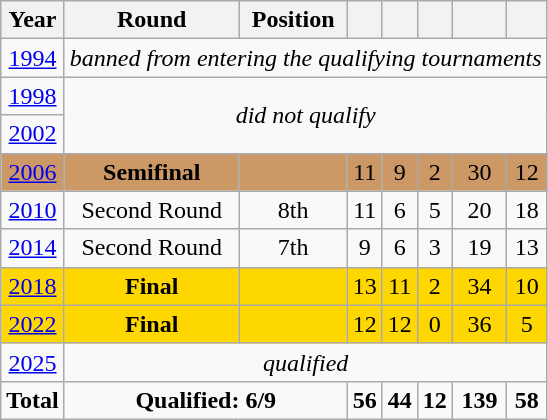<table class="wikitable" style="text-align: center;">
<tr>
<th>Year</th>
<th>Round</th>
<th>Position</th>
<th width="15"></th>
<th width="15"></th>
<th width="15"></th>
<th></th>
<th></th>
</tr>
<tr>
<td> <a href='#'>1994</a></td>
<td colspan="7" rowspan="1"><em>banned from entering the qualifying tournaments</em></td>
</tr>
<tr>
<td> <a href='#'>1998</a></td>
<td colspan="7" rowspan="2"><em>did not qualify</em></td>
</tr>
<tr>
<td> <a href='#'>2002</a></td>
</tr>
<tr style="background:#c96;">
<td> <a href='#'>2006</a></td>
<td><strong>Semifinal</strong></td>
<td></td>
<td>11</td>
<td>9</td>
<td>2</td>
<td>30</td>
<td>12</td>
</tr>
<tr>
<td> <a href='#'>2010</a></td>
<td>Second Round</td>
<td>8th</td>
<td>11</td>
<td>6</td>
<td>5</td>
<td>20</td>
<td>18</td>
</tr>
<tr>
<td> <a href='#'>2014</a></td>
<td>Second Round</td>
<td>7th</td>
<td>9</td>
<td>6</td>
<td>3</td>
<td>19</td>
<td>13</td>
</tr>
<tr style="background:gold;">
<td> <a href='#'>2018</a></td>
<td><strong>Final</strong></td>
<td></td>
<td>13</td>
<td>11</td>
<td>2</td>
<td>34</td>
<td>10</td>
</tr>
<tr style="background:gold;">
<td> <a href='#'>2022</a></td>
<td><strong>Final</strong></td>
<td></td>
<td>12</td>
<td>12</td>
<td>0</td>
<td>36</td>
<td>5</td>
</tr>
<tr>
<td> <a href='#'>2025</a></td>
<td colspan="7" rowspan="1"><em>qualified</em></td>
</tr>
<tr>
<td><strong>Total</strong></td>
<td colspan="2"><strong>Qualified: 6/9</strong></td>
<td><strong>56</strong></td>
<td><strong>44</strong></td>
<td><strong>12</strong></td>
<td><strong>139</strong></td>
<td><strong>58</strong></td>
</tr>
</table>
